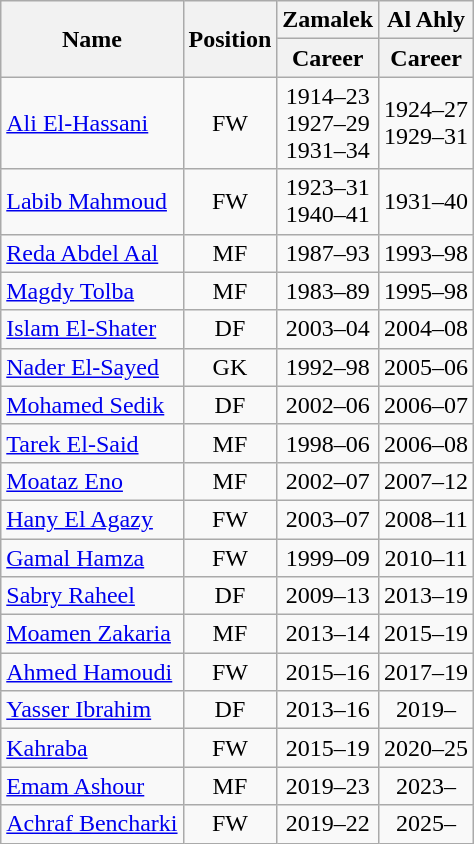<table class="wikitable" style="text-align: center">
<tr>
<th rowspan="2">Name</th>
<th rowspan="2">Position</th>
<th colspan="1">Zamalek</th>
<th colspan="1">Al Ahly</th>
</tr>
<tr>
<th>Career</th>
<th>Career</th>
</tr>
<tr>
<td style="text-align:left"> <a href='#'>Ali El-Hassani</a></td>
<td>FW</td>
<td>1914–23 <br>1927–29 <br>1931–34</td>
<td>1924–27 <br>1929–31</td>
</tr>
<tr>
<td style="text-align:left"> <a href='#'>Labib Mahmoud</a></td>
<td>FW</td>
<td>1923–31 <br>1940–41</td>
<td>1931–40</td>
</tr>
<tr>
<td style="text-align:left"> <a href='#'>Reda Abdel Aal</a></td>
<td>MF</td>
<td>1987–93</td>
<td>1993–98</td>
</tr>
<tr>
<td style="text-align:left"> <a href='#'>Magdy Tolba</a></td>
<td>MF</td>
<td>1983–89</td>
<td>1995–98</td>
</tr>
<tr>
<td style="text-align:left"> <a href='#'>Islam El-Shater</a></td>
<td>DF</td>
<td>2003–04</td>
<td>2004–08</td>
</tr>
<tr>
<td style="text-align:left"> <a href='#'>Nader El-Sayed</a></td>
<td>GK</td>
<td>1992–98</td>
<td>2005–06</td>
</tr>
<tr>
<td style="text-align:left"> <a href='#'>Mohamed Sedik</a></td>
<td>DF</td>
<td>2002–06</td>
<td>2006–07</td>
</tr>
<tr>
<td style="text-align:left"> <a href='#'>Tarek El-Said</a></td>
<td>MF</td>
<td>1998–06</td>
<td>2006–08</td>
</tr>
<tr>
<td style="text-align:left"> <a href='#'>Moataz Eno</a></td>
<td>MF</td>
<td>2002–07</td>
<td>2007–12</td>
</tr>
<tr>
<td style="text-align:left"> <a href='#'>Hany El Agazy</a></td>
<td>FW</td>
<td>2003–07</td>
<td>2008–11</td>
</tr>
<tr>
<td style="text-align:left"> <a href='#'>Gamal Hamza</a></td>
<td>FW</td>
<td>1999–09</td>
<td>2010–11</td>
</tr>
<tr>
<td style="text-align:left"> <a href='#'>Sabry Raheel</a></td>
<td>DF</td>
<td>2009–13</td>
<td>2013–19</td>
</tr>
<tr>
<td style="text-align:left"> <a href='#'>Moamen Zakaria</a></td>
<td>MF</td>
<td>2013–14</td>
<td>2015–19</td>
</tr>
<tr>
<td style="text-align:left"> <a href='#'>Ahmed Hamoudi</a></td>
<td>FW</td>
<td>2015–16</td>
<td>2017–19</td>
</tr>
<tr>
<td style="text-align:left"> <a href='#'>Yasser Ibrahim</a></td>
<td>DF</td>
<td>2013–16</td>
<td>2019–</td>
</tr>
<tr>
<td style="text-align:left"> <a href='#'>Kahraba</a></td>
<td>FW</td>
<td>2015–19</td>
<td>2020–25</td>
</tr>
<tr>
<td style="text-align:left"> <a href='#'>Emam Ashour</a></td>
<td>MF</td>
<td>2019–23</td>
<td>2023–</td>
</tr>
<tr>
<td style="text-align:left"> <a href='#'>Achraf Bencharki</a></td>
<td>FW</td>
<td>2019–22</td>
<td>2025–</td>
</tr>
</table>
